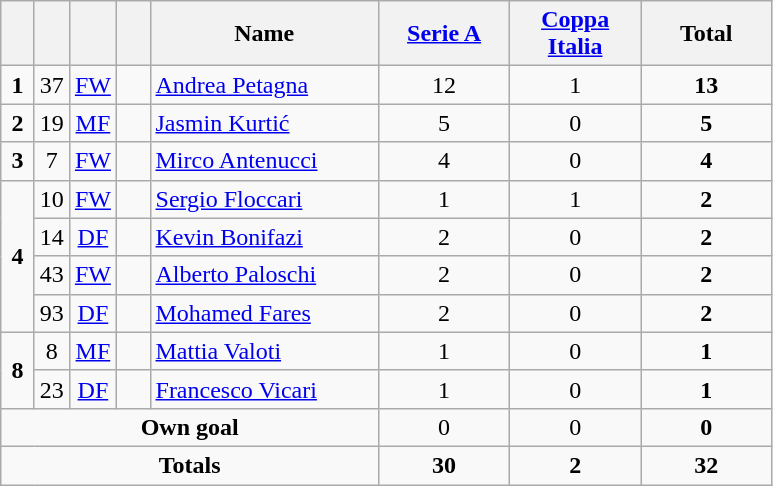<table class="wikitable" style="text-align:center">
<tr>
<th width=15></th>
<th width=15></th>
<th width=15></th>
<th width=15></th>
<th width=145>Name</th>
<th width=80><strong><a href='#'>Serie A</a></strong></th>
<th width=80><strong><a href='#'>Coppa Italia</a></strong></th>
<th width=80>Total</th>
</tr>
<tr>
<td><strong>1</strong></td>
<td>37</td>
<td><a href='#'>FW</a></td>
<td></td>
<td align=left><a href='#'>Andrea Petagna</a></td>
<td>12</td>
<td>1</td>
<td><strong>13</strong></td>
</tr>
<tr>
<td><strong>2</strong></td>
<td>19</td>
<td><a href='#'>MF</a></td>
<td></td>
<td align=left><a href='#'>Jasmin Kurtić</a></td>
<td>5</td>
<td>0</td>
<td><strong>5</strong></td>
</tr>
<tr>
<td><strong>3</strong></td>
<td>7</td>
<td><a href='#'>FW</a></td>
<td></td>
<td align=left><a href='#'>Mirco Antenucci</a></td>
<td>4</td>
<td>0</td>
<td><strong>4</strong></td>
</tr>
<tr>
<td rowspan=4><strong>4</strong></td>
<td>10</td>
<td><a href='#'>FW</a></td>
<td></td>
<td align=left><a href='#'>Sergio Floccari</a></td>
<td>1</td>
<td>1</td>
<td><strong>2</strong></td>
</tr>
<tr>
<td>14</td>
<td><a href='#'>DF</a></td>
<td></td>
<td align=left><a href='#'>Kevin Bonifazi</a></td>
<td>2</td>
<td>0</td>
<td><strong>2</strong></td>
</tr>
<tr>
<td>43</td>
<td><a href='#'>FW</a></td>
<td></td>
<td align=left><a href='#'>Alberto Paloschi</a></td>
<td>2</td>
<td>0</td>
<td><strong>2</strong></td>
</tr>
<tr>
<td>93</td>
<td><a href='#'>DF</a></td>
<td></td>
<td align=left><a href='#'>Mohamed Fares</a></td>
<td>2</td>
<td>0</td>
<td><strong>2</strong></td>
</tr>
<tr>
<td rowspan=2><strong>8</strong></td>
<td>8</td>
<td><a href='#'>MF</a></td>
<td></td>
<td align=left><a href='#'>Mattia Valoti</a></td>
<td>1</td>
<td>0</td>
<td><strong>1</strong></td>
</tr>
<tr>
<td>23</td>
<td><a href='#'>DF</a></td>
<td></td>
<td align=left><a href='#'>Francesco Vicari</a></td>
<td>1</td>
<td>0</td>
<td><strong>1</strong></td>
</tr>
<tr>
<td colspan=5><strong>Own goal</strong></td>
<td>0</td>
<td>0</td>
<td><strong>0</strong></td>
</tr>
<tr>
<td colspan=5><strong>Totals</strong></td>
<td><strong>30</strong></td>
<td><strong>2</strong></td>
<td><strong>32</strong></td>
</tr>
</table>
